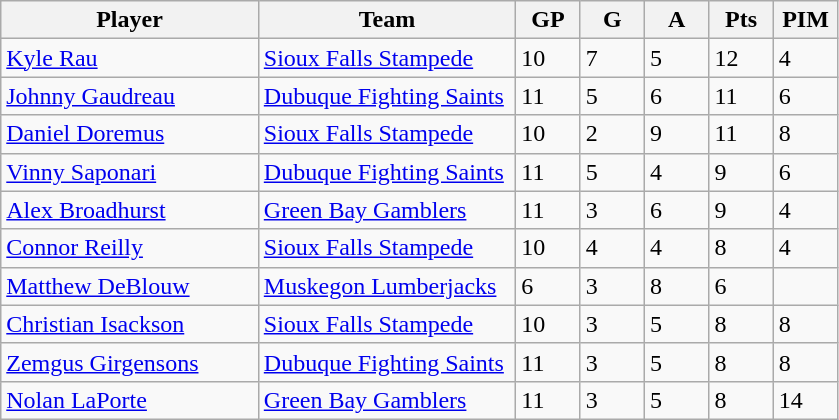<table class="wikitable">
<tr>
<th bgcolor="#DDDDFF" width="30%">Player</th>
<th bgcolor="#DDDDFF" width="30%">Team</th>
<th bgcolor="#DDDDFF" width="7.5%">GP</th>
<th bgcolor="#DDDDFF" width="7.5%">G</th>
<th bgcolor="#DDDDFF" width="7.5%">A</th>
<th bgcolor="#DDDDFF" width="7.5%">Pts</th>
<th bgcolor="#DDDDFF" width="7.5%">PIM</th>
</tr>
<tr>
<td><a href='#'>Kyle Rau</a></td>
<td><a href='#'>Sioux Falls Stampede</a></td>
<td>10</td>
<td>7</td>
<td>5</td>
<td>12</td>
<td>4</td>
</tr>
<tr>
<td><a href='#'>Johnny Gaudreau</a></td>
<td><a href='#'>Dubuque Fighting Saints</a></td>
<td>11</td>
<td>5</td>
<td>6</td>
<td>11</td>
<td>6</td>
</tr>
<tr>
<td><a href='#'>Daniel Doremus</a></td>
<td><a href='#'>Sioux Falls Stampede</a></td>
<td>10</td>
<td>2</td>
<td>9</td>
<td>11</td>
<td>8</td>
</tr>
<tr>
<td><a href='#'>Vinny Saponari</a></td>
<td><a href='#'>Dubuque Fighting Saints</a></td>
<td>11</td>
<td>5</td>
<td>4</td>
<td>9</td>
<td>6</td>
</tr>
<tr>
<td><a href='#'>Alex Broadhurst</a></td>
<td><a href='#'>Green Bay Gamblers</a></td>
<td>11</td>
<td>3</td>
<td>6</td>
<td>9</td>
<td>4</td>
</tr>
<tr>
<td><a href='#'>Connor Reilly</a></td>
<td><a href='#'>Sioux Falls Stampede</a></td>
<td>10</td>
<td>4</td>
<td>4</td>
<td>8</td>
<td>4</td>
</tr>
<tr>
<td><a href='#'>Matthew DeBlouw</a></td>
<td><a href='#'>Muskegon Lumberjacks</a></td>
<td>6</td>
<td>3</td>
<td 5>8</td>
<td>6</td>
</tr>
<tr>
<td><a href='#'>Christian Isackson</a></td>
<td><a href='#'>Sioux Falls Stampede</a></td>
<td>10</td>
<td>3</td>
<td>5</td>
<td>8</td>
<td>8</td>
</tr>
<tr>
<td><a href='#'>Zemgus Girgensons</a></td>
<td><a href='#'>Dubuque Fighting Saints</a></td>
<td>11</td>
<td>3</td>
<td>5</td>
<td>8</td>
<td>8</td>
</tr>
<tr>
<td><a href='#'>Nolan LaPorte</a></td>
<td><a href='#'>Green Bay Gamblers</a></td>
<td>11</td>
<td>3</td>
<td>5</td>
<td>8</td>
<td>14</td>
</tr>
</table>
